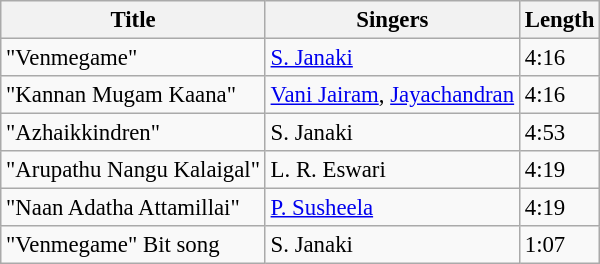<table class="wikitable" style="font-size:95%;">
<tr>
<th>Title</th>
<th>Singers</th>
<th>Length</th>
</tr>
<tr>
<td>"Venmegame"</td>
<td><a href='#'>S. Janaki</a></td>
<td>4:16</td>
</tr>
<tr>
<td>"Kannan Mugam Kaana"</td>
<td><a href='#'>Vani Jairam</a>, <a href='#'>Jayachandran</a></td>
<td>4:16</td>
</tr>
<tr>
<td>"Azhaikkindren"</td>
<td>S. Janaki</td>
<td>4:53</td>
</tr>
<tr>
<td>"Arupathu Nangu Kalaigal"</td>
<td>L. R. Eswari</td>
<td>4:19</td>
</tr>
<tr>
<td>"Naan Adatha Attamillai"</td>
<td><a href='#'>P. Susheela</a></td>
<td>4:19</td>
</tr>
<tr>
<td>"Venmegame" Bit song</td>
<td>S. Janaki</td>
<td>1:07</td>
</tr>
</table>
